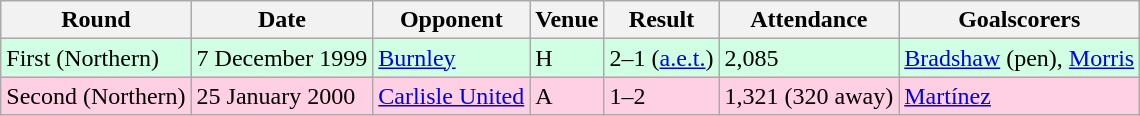<table class="wikitable">
<tr>
<th>Round</th>
<th>Date</th>
<th>Opponent</th>
<th>Venue</th>
<th>Result</th>
<th>Attendance</th>
<th>Goalscorers</th>
</tr>
<tr style="background-color: #d0ffe3;">
<td>First (Northern)</td>
<td>7 December 1999</td>
<td><a href='#'>Burnley</a></td>
<td>H</td>
<td>2–1 (<a href='#'>a.e.t.</a>)</td>
<td>2,085</td>
<td><a href='#'>Bradshaw</a> (pen), <a href='#'>Morris</a></td>
</tr>
<tr style="background-color: #ffd0e3;">
<td>Second (Northern)</td>
<td>25 January 2000</td>
<td><a href='#'>Carlisle United</a></td>
<td>A</td>
<td>1–2</td>
<td>1,321 (320 away)</td>
<td><a href='#'>Martínez</a></td>
</tr>
</table>
